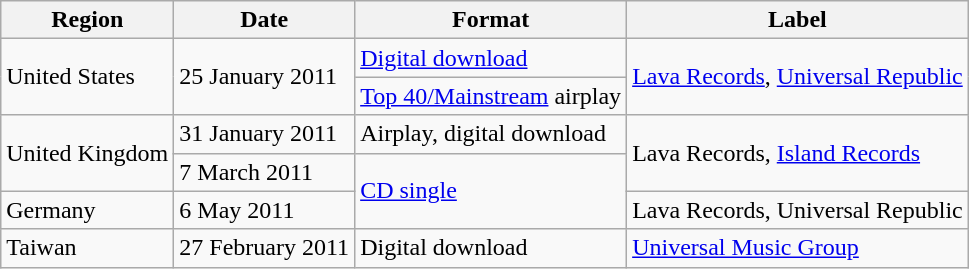<table class="wikitable">
<tr>
<th>Region</th>
<th>Date</th>
<th>Format</th>
<th>Label</th>
</tr>
<tr>
<td rowspan=2>United States</td>
<td rowspan=2>25 January 2011</td>
<td><a href='#'>Digital download</a></td>
<td rowspan=2><a href='#'>Lava Records</a>, <a href='#'>Universal Republic</a></td>
</tr>
<tr>
<td><a href='#'>Top 40/Mainstream</a> airplay</td>
</tr>
<tr>
<td rowspan="2">United Kingdom</td>
<td>31 January 2011</td>
<td>Airplay, digital download</td>
<td rowspan="2">Lava Records, <a href='#'>Island Records</a></td>
</tr>
<tr>
<td>7 March 2011</td>
<td rowspan="2"><a href='#'>CD single</a></td>
</tr>
<tr>
<td rowspan="1">Germany</td>
<td>6 May 2011</td>
<td>Lava Records, Universal Republic</td>
</tr>
<tr>
<td>Taiwan</td>
<td>27 February 2011</td>
<td>Digital download</td>
<td><a href='#'>Universal Music Group</a></td>
</tr>
</table>
